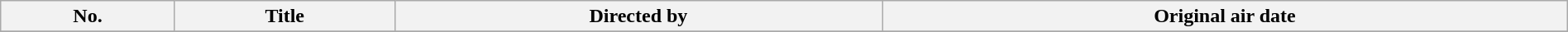<table class="wikitable" style="width: 100%; margin: auto;">
<tr>
<th scope="col">No.</th>
<th scope="col">Title</th>
<th scope="col">Directed by</th>
<th scope="col">Original air date</th>
</tr>
<tr>
</tr>
</table>
